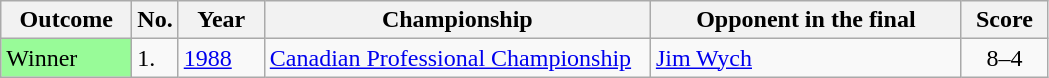<table class="wikitable">
<tr>
<th width="80">Outcome</th>
<th width="20">No.</th>
<th width="50">Year</th>
<th width="250">Championship</th>
<th width="200">Opponent in the final</th>
<th width="50">Score</th>
</tr>
<tr>
<td style="background:#98FB98">Winner</td>
<td>1.</td>
<td><a href='#'>1988</a></td>
<td><a href='#'>Canadian Professional Championship</a></td>
<td> <a href='#'>Jim Wych</a></td>
<td align="center">8–4</td>
</tr>
</table>
